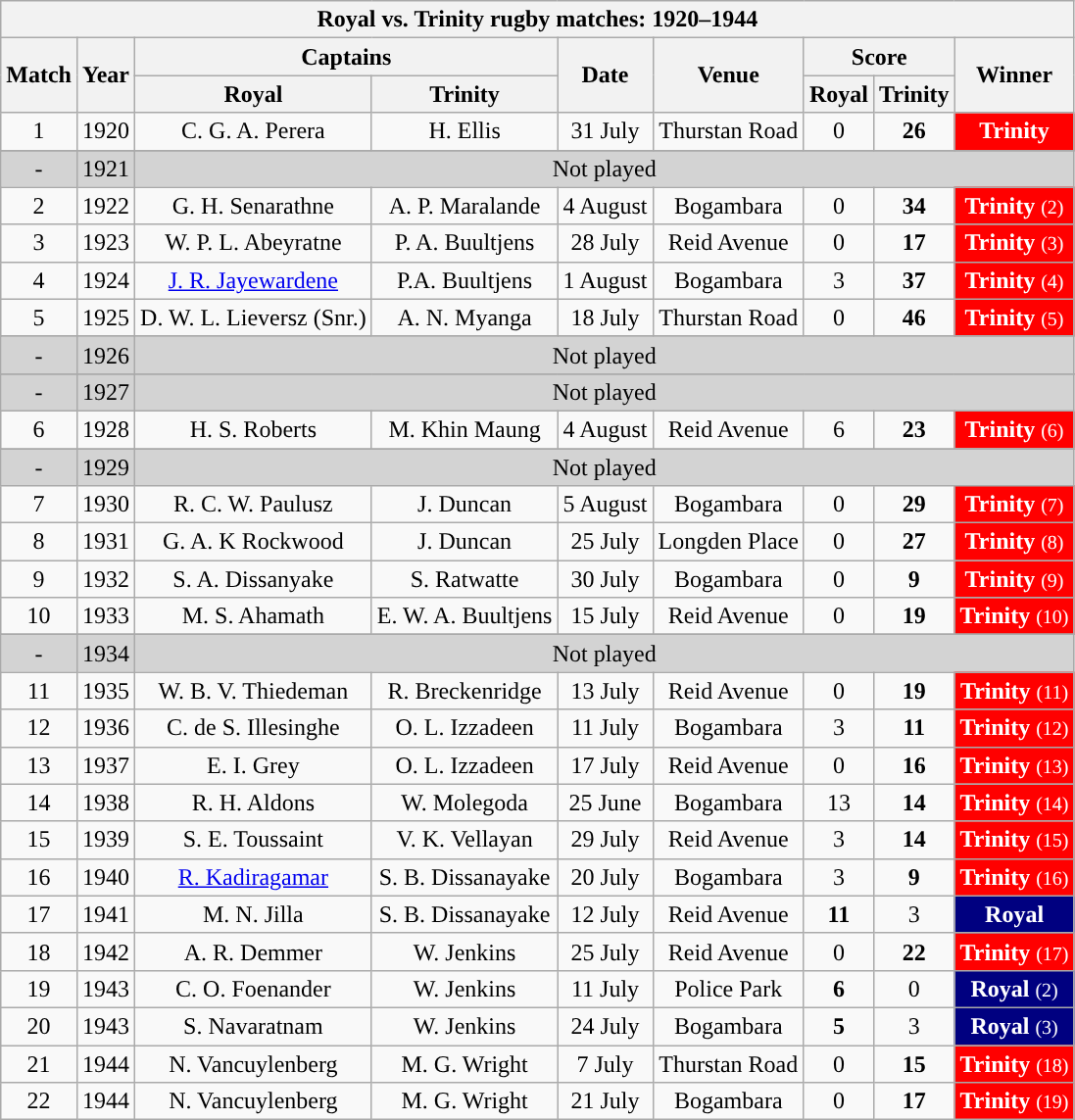<table class="wikitable sortable sticky-header-multi mw-collapsible" style="font-size:100%; text-align:center">
<tr>
<th colspan=9 style="color:; background:;">Royal vs. Trinity rugby matches: 1920–1944</th>
</tr>
<tr>
<th rowspan="2">Match</th>
<th rowspan="2">Year</th>
<th colspan="2">Captains</th>
<th rowspan="2" class="unsortable">Date</th>
<th rowspan="2">Venue</th>
<th colspan="2">Score</th>
<th rowspan="2">Winner</th>
</tr>
<tr>
<th class="unsortable">Royal</th>
<th class="unsortable">Trinity</th>
<th>Royal</th>
<th>Trinity</th>
</tr>
<tr>
<td style="text-align:center">1</td>
<td style="text-align:center">1920</td>
<td style="text-align:center">C. G. A. Perera</td>
<td style="text-align:center">H. Ellis</td>
<td style="text-align:center">31 July</td>
<td style="text-align:center">Thurstan Road</td>
<td style="text-align:center">0</td>
<td style="text-align:center"><strong>26</strong></td>
<td style="background:#FF0000; color:#FFFFFF; text-align:center"><strong>Trinity</strong></td>
</tr>
<tr>
</tr>
<tr style="background:#D3D3D3">
<td style="text-align:center">-</td>
<td style="text-align:center">1921</td>
<td colspan="7" style="text-align:center">Not played</td>
</tr>
<tr>
<td style="text-align:center">2</td>
<td style="text-align:center">1922</td>
<td style="text-align:center">G. H. Senarathne</td>
<td style="text-align:center">A. P. Maralande</td>
<td style="text-align:center">4 August</td>
<td style="text-align:center">Bogambara</td>
<td style="text-align:center">0</td>
<td style="text-align:center"><strong>34</strong></td>
<td style="background:#FF0000; color:#FFFFFF; text-align:center"><strong>Trinity</strong> <small>(2)</small></td>
</tr>
<tr>
<td style="text-align:center">3</td>
<td style="text-align:center">1923</td>
<td style="text-align:center">W. P. L. Abeyratne</td>
<td style="text-align:center">P. A. Buultjens</td>
<td style="text-align:center">28 July</td>
<td style="text-align:center">Reid Avenue</td>
<td style="text-align:center">0</td>
<td style="text-align:center"><strong>17</strong></td>
<td style="background:#FF0000; color:#FFFFFF; text-align:center"><strong>Trinity</strong> <small>(3)</small></td>
</tr>
<tr>
<td style="text-align:center">4</td>
<td style="text-align:center">1924</td>
<td style="text-align:center"><a href='#'>J. R. Jayewardene</a></td>
<td style="text-align:center">P.A. Buultjens</td>
<td style="text-align:center">1 August</td>
<td style="text-align:center">Bogambara</td>
<td style="text-align:center">3</td>
<td style="text-align:center"><strong>37</strong></td>
<td style="background:#FF0000; color:#FFFFFF; text-align:center"><strong>Trinity</strong> <small>(4)</small></td>
</tr>
<tr>
<td style="text-align:center">5</td>
<td style="text-align:center">1925</td>
<td style="text-align:center">D. W. L. Lieversz (Snr.)</td>
<td style="text-align:center">A. N. Myanga</td>
<td style="text-align:center">18 July</td>
<td style="text-align:center">Thurstan Road</td>
<td style="text-align:center">0</td>
<td style="text-align:center"><strong>46</strong></td>
<td style="background:#FF0000; color:#FFFFFF; text-align:center"><strong>Trinity</strong> <small>(5)</small></td>
</tr>
<tr>
</tr>
<tr style="background:#D3D3D3">
<td style="text-align:center">-</td>
<td style="text-align:center">1926</td>
<td colspan="7" style="text-align:center">Not played</td>
</tr>
<tr>
</tr>
<tr style="background:#D3D3D3">
<td style="text-align:center">-</td>
<td style="text-align:center">1927</td>
<td colspan="7" style="text-align:center">Not played</td>
</tr>
<tr>
<td style="text-align:center">6</td>
<td style="text-align:center">1928</td>
<td style="text-align:center">H. S. Roberts</td>
<td style="text-align:center">M. Khin Maung</td>
<td style="text-align:center">4 August</td>
<td style="text-align:center">Reid Avenue</td>
<td style="text-align:center">6</td>
<td style="text-align:center"><strong>23</strong></td>
<td style="background:#FF0000; color:#FFFFFF; text-align:center"><strong>Trinity</strong> <small>(6)</small></td>
</tr>
<tr>
</tr>
<tr style="background:#D3D3D3">
<td style="text-align:center">-</td>
<td style="text-align:center">1929</td>
<td colspan="7" style="text-align:center">Not played</td>
</tr>
<tr>
<td style="text-align:center">7</td>
<td style="text-align:center">1930</td>
<td style="text-align:center">R. C. W. Paulusz</td>
<td style="text-align:center">J. Duncan</td>
<td style="text-align:center">5 August</td>
<td style="text-align:center">Bogambara</td>
<td style="text-align:center">0</td>
<td style="text-align:center"><strong>29</strong></td>
<td style="background:#FF0000; color:#FFFFFF; text-align:center"><strong>Trinity</strong> <small>(7)</small></td>
</tr>
<tr>
<td style="text-align:center">8</td>
<td style="text-align:center">1931</td>
<td style="text-align:center">G. A. K Rockwood</td>
<td style="text-align:center">J. Duncan</td>
<td style="text-align:center">25 July</td>
<td style="text-align:center">Longden Place</td>
<td style="text-align:center">0</td>
<td style="text-align:center"><strong>27</strong></td>
<td style="background:#FF0000; color:#FFFFFF; text-align:center"><strong>Trinity</strong> <small>(8)</small></td>
</tr>
<tr>
<td style="text-align:center">9</td>
<td style="text-align:center">1932</td>
<td style="text-align:center">S. A. Dissanyake</td>
<td style="text-align:center">S. Ratwatte</td>
<td style="text-align:center">30 July</td>
<td style="text-align:center">Bogambara</td>
<td style="text-align:center">0</td>
<td style="text-align:center"><strong>9</strong></td>
<td style="background:#FF0000; color:#FFFFFF; text-align:center"><strong>Trinity</strong> <small>(9)</small></td>
</tr>
<tr>
<td style="text-align:center">10</td>
<td style="text-align:center">1933</td>
<td style="text-align:center">M. S. Ahamath</td>
<td style="text-align:center">E. W. A. Buultjens</td>
<td style="text-align:center">15 July</td>
<td style="text-align:center">Reid Avenue</td>
<td style="text-align:center">0</td>
<td style="text-align:center"><strong>19</strong></td>
<td style="background:#FF0000; color:#FFFFFF; text-align:center"><strong>Trinity</strong> <small>(10)</small></td>
</tr>
<tr>
</tr>
<tr style="background:#D3D3D3">
<td style="text-align:center">-</td>
<td style="text-align:center">1934</td>
<td colspan="7" style="text-align:center">Not played</td>
</tr>
<tr>
<td style="text-align:center">11</td>
<td style="text-align:center">1935</td>
<td style="text-align:center">W. B. V. Thiedeman</td>
<td style="text-align:center">R. Breckenridge</td>
<td style="text-align:center">13 July</td>
<td style="text-align:center">Reid Avenue</td>
<td style="text-align:center">0</td>
<td style="text-align:center"><strong>19</strong></td>
<td style="background:#FF0000; color:#FFFFFF; text-align:center"><strong>Trinity</strong> <small>(11)</small></td>
</tr>
<tr>
<td style="text-align:center">12</td>
<td style="text-align:center">1936</td>
<td style="text-align:center">C. de S. Illesinghe</td>
<td style="text-align:center">O. L. Izzadeen</td>
<td style="text-align:center">11 July</td>
<td style="text-align:center">Bogambara</td>
<td style="text-align:center">3</td>
<td style="text-align:center"><strong>11</strong></td>
<td style="background:#FF0000; color:#FFFFFF; text-align:center"><strong>Trinity</strong> <small>(12)</small></td>
</tr>
<tr>
<td style="text-align:center">13</td>
<td style="text-align:center">1937</td>
<td style="text-align:center">E. I. Grey</td>
<td style="text-align:center">O. L. Izzadeen</td>
<td style="text-align:center">17 July</td>
<td style="text-align:center">Reid Avenue</td>
<td style="text-align:center">0</td>
<td style="text-align:center"><strong>16</strong></td>
<td style="background:#FF0000; color:#FFFFFF; text-align:center"><strong>Trinity</strong> <small>(13)</small></td>
</tr>
<tr>
<td style="text-align:center">14</td>
<td style="text-align:center">1938</td>
<td style="text-align:center">R. H. Aldons</td>
<td style="text-align:center">W. Molegoda</td>
<td style="text-align:center">25 June</td>
<td style="text-align:center">Bogambara</td>
<td style="text-align:center">13</td>
<td style="text-align:center"><strong>14</strong></td>
<td style="background:#FF0000; color:#FFFFFF; text-align:center"><strong>Trinity</strong> <small>(14)</small></td>
</tr>
<tr>
<td style="text-align:center">15</td>
<td style="text-align:center">1939</td>
<td style="text-align:center">S. E. Toussaint</td>
<td style="text-align:center">V. K. Vellayan</td>
<td style="text-align:center">29 July</td>
<td style="text-align:center">Reid Avenue</td>
<td style="text-align:center">3</td>
<td style="text-align:center"><strong>14</strong></td>
<td style="background:#FF0000; color:#FFFFFF; text-align:center"><strong>Trinity</strong> <small>(15)</small></td>
</tr>
<tr>
<td style="text-align:center">16</td>
<td style="text-align:center">1940</td>
<td style="text-align:center"><a href='#'>R. Kadiragamar</a></td>
<td style="text-align:center">S. B. Dissanayake</td>
<td style="text-align:center">20 July</td>
<td style="text-align:center">Bogambara</td>
<td style="text-align:center">3</td>
<td style="text-align:center"><strong>9</strong></td>
<td style="background:#FF0000; color:#FFFFFF; text-align:center"><strong>Trinity</strong> <small>(16)</small></td>
</tr>
<tr>
<td style="text-align:center">17</td>
<td style="text-align:center">1941</td>
<td style="text-align:center">M. N. Jilla</td>
<td style="text-align:center">S. B. Dissanayake</td>
<td style="text-align:center">12 July</td>
<td style="text-align:center">Reid Avenue</td>
<td style="text-align:center"><strong>11</strong></td>
<td style="text-align:center">3</td>
<td style="background:#000080; color:#FFFFFF; text-align:center"><strong>Royal</strong></td>
</tr>
<tr>
<td style="text-align:center">18</td>
<td style="text-align:center">1942</td>
<td style="text-align:center">A. R. Demmer</td>
<td style="text-align:center">W. Jenkins</td>
<td style="text-align:center">25 July</td>
<td style="text-align:center">Reid Avenue</td>
<td style="text-align:center">0</td>
<td style="text-align:center"><strong>22</strong></td>
<td style="background:#FF0000; color:#FFFFFF; text-align:center"><strong>Trinity</strong> <small>(17)</small></td>
</tr>
<tr>
<td style="text-align:center">19</td>
<td style="text-align:center">1943</td>
<td style="text-align:center">C. O. Foenander</td>
<td style="text-align:center">W. Jenkins</td>
<td style="text-align:center">11 July</td>
<td style="text-align:center">Police Park</td>
<td style="text-align:center"><strong>6</strong></td>
<td style="text-align:center">0</td>
<td style="background:#000080; color:#FFFFFF; text-align:center"><strong>Royal</strong> <small>(2)</small></td>
</tr>
<tr>
<td style="text-align:center">20</td>
<td style="text-align:center">1943</td>
<td style="text-align:center">S. Navaratnam</td>
<td style="text-align:center">W. Jenkins</td>
<td style="text-align:center">24 July</td>
<td style="text-align:center">Bogambara</td>
<td style="text-align:center"><strong>5</strong></td>
<td style="text-align:center">3</td>
<td style="background:#000080; color:#FFFFFF; text-align:center"><strong>Royal</strong> <small>(3)</small></td>
</tr>
<tr>
<td style="text-align:center">21</td>
<td style="text-align:center">1944</td>
<td style="text-align:center">N. Vancuylenberg</td>
<td style="text-align:center">M. G. Wright</td>
<td style="text-align:center">7 July</td>
<td style="text-align:center">Thurstan Road</td>
<td style="text-align:center">0</td>
<td style="text-align:center"><strong>15</strong></td>
<td style="background:#FF0000; color:#FFFFFF; text-align:center"><strong>Trinity</strong> <small>(18)</small></td>
</tr>
<tr>
<td style="text-align:center">22</td>
<td style="text-align:center">1944</td>
<td style="text-align:center">N. Vancuylenberg</td>
<td style="text-align:center">M. G. Wright</td>
<td style="text-align:center">21 July</td>
<td style="text-align:center">Bogambara</td>
<td style="text-align:center">0</td>
<td style="text-align:center"><strong>17</strong></td>
<td style="background:#FF0000; color:#FFFFFF; text-align:center"><strong>Trinity</strong> <small>(19)</small></td>
</tr>
</table>
